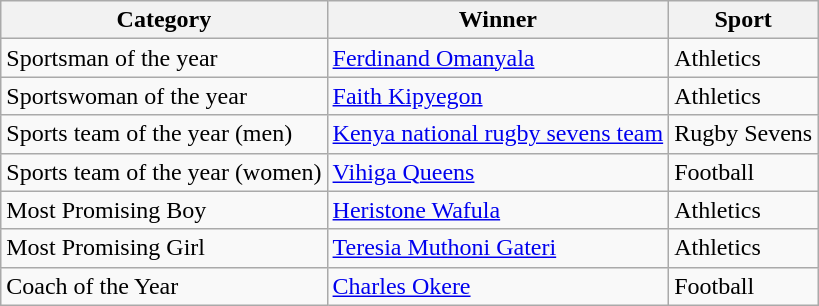<table class="wikitable">
<tr>
<th>Category</th>
<th>Winner</th>
<th>Sport</th>
</tr>
<tr>
<td>Sportsman of the year</td>
<td><a href='#'>Ferdinand Omanyala</a></td>
<td>Athletics</td>
</tr>
<tr>
<td>Sportswoman of the year</td>
<td><a href='#'>Faith Kipyegon</a></td>
<td>Athletics</td>
</tr>
<tr>
<td>Sports team of the year (men)</td>
<td><a href='#'>Kenya national rugby sevens team</a></td>
<td>Rugby Sevens</td>
</tr>
<tr>
<td>Sports team of the year (women)</td>
<td><a href='#'>Vihiga Queens</a></td>
<td>Football</td>
</tr>
<tr>
<td>Most Promising Boy</td>
<td><a href='#'>Heristone Wafula</a></td>
<td>Athletics</td>
</tr>
<tr>
<td>Most Promising Girl</td>
<td><a href='#'>Teresia Muthoni Gateri</a></td>
<td>Athletics</td>
</tr>
<tr>
<td>Coach of the Year</td>
<td><a href='#'>Charles Okere</a></td>
<td>Football</td>
</tr>
</table>
